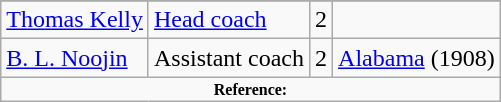<table class="wikitable">
<tr>
</tr>
<tr>
<td><a href='#'>Thomas Kelly</a></td>
<td><a href='#'>Head coach</a></td>
<td>2</td>
<td></td>
</tr>
<tr>
<td><a href='#'>B. L. Noojin</a></td>
<td>Assistant coach</td>
<td>2</td>
<td><a href='#'>Alabama</a> (1908)</td>
</tr>
<tr>
<td colspan="4" style="font-size: 8pt" align="center"><strong>Reference:</strong></td>
</tr>
</table>
